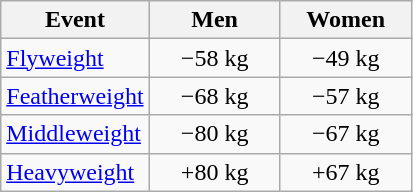<table class="wikitable" style="text-align:center">
<tr>
<th>Event</th>
<th width=80>Men</th>
<th width=80>Women</th>
</tr>
<tr>
<td align=left><a href='#'>Flyweight</a></td>
<td>−58 kg</td>
<td>−49 kg</td>
</tr>
<tr>
<td align=left><a href='#'>Featherweight</a></td>
<td>−68 kg</td>
<td>−57 kg</td>
</tr>
<tr>
<td align=left><a href='#'>Middleweight</a></td>
<td>−80 kg</td>
<td>−67 kg</td>
</tr>
<tr>
<td align=left><a href='#'>Heavyweight</a></td>
<td>+80 kg</td>
<td>+67 kg</td>
</tr>
</table>
